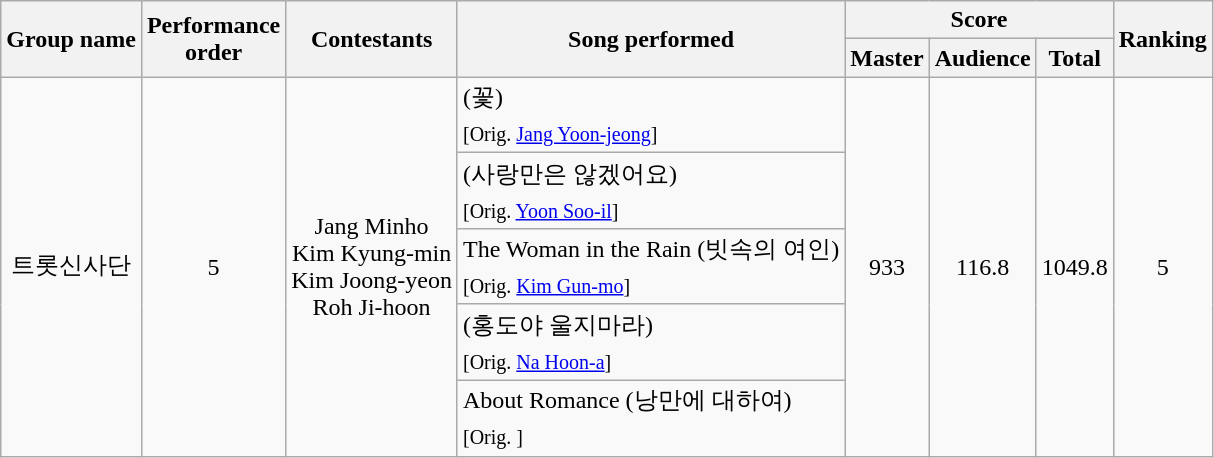<table class="wikitable sortable">
<tr>
<th rowspan=2>Group name</th>
<th rowspan=2>Performance<br>order</th>
<th rowspan=2>Contestants</th>
<th rowspan=2>Song performed</th>
<th colspan=3>Score</th>
<th rowspan=2>Ranking</th>
</tr>
<tr>
<th>Master</th>
<th>Audience</th>
<th>Total</th>
</tr>
<tr>
<td rowspan=5 align=center>트롯신사단</td>
<td rowspan=5 align=center>5</td>
<td rowspan=5 align=center>Jang Minho<br>Kim Kyung-min<br>Kim Joong-yeon<br>Roh Ji-hoon</td>
<td>(꽃)<br><sub>[Orig. <a href='#'>Jang Yoon-jeong</a>]</sub></td>
<td rowspan=5 align=center>933</td>
<td rowspan=5 align=center>116.8</td>
<td rowspan=5 align=center>1049.8</td>
<td rowspan=5 align=center>5</td>
</tr>
<tr>
<td>(사랑만은 않겠어요)<br><sub>[Orig. <a href='#'>Yoon Soo-il</a>]</sub></td>
</tr>
<tr>
<td>The Woman in the Rain (빗속의 여인)<br><sub>[Orig. <a href='#'>Kim Gun-mo</a>]</sub></td>
</tr>
<tr>
<td>(홍도야 울지마라)<br><sub>[Orig. <a href='#'>Na Hoon-a</a>]</sub></td>
</tr>
<tr>
<td>About Romance (낭만에 대하여)<br><sub>[Orig. ]</sub></td>
</tr>
</table>
